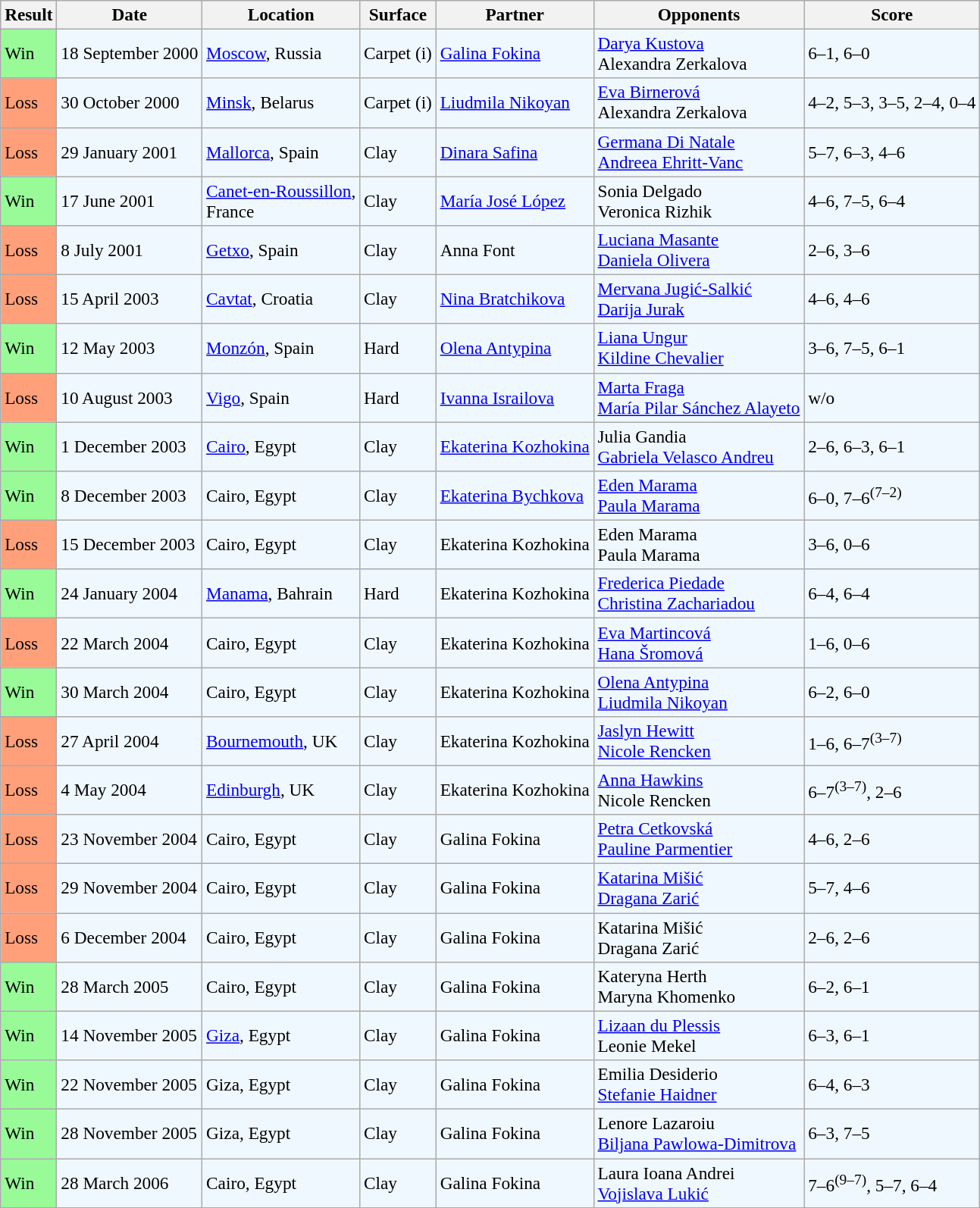<table class="sortable wikitable" style="font-size:97%;">
<tr>
<th>Result</th>
<th>Date</th>
<th>Location</th>
<th>Surface</th>
<th>Partner</th>
<th>Opponents</th>
<th class="unsortable">Score</th>
</tr>
<tr style="background:#f0f8ff;">
<td style="background:#98fb98;">Win</td>
<td>18 September 2000</td>
<td><a href='#'>Moscow</a>, Russia</td>
<td>Carpet (i)</td>
<td> <a href='#'>Galina Fokina</a></td>
<td> <a href='#'>Darya Kustova</a> <br>  Alexandra Zerkalova</td>
<td>6–1, 6–0</td>
</tr>
<tr style="background:#f0f8ff;">
<td style="background:#ffa07a;">Loss</td>
<td>30 October 2000</td>
<td><a href='#'>Minsk</a>, Belarus</td>
<td>Carpet (i)</td>
<td> <a href='#'>Liudmila Nikoyan</a></td>
<td> <a href='#'>Eva Birnerová</a> <br>  Alexandra Zerkalova</td>
<td>4–2, 5–3, 3–5, 2–4, 0–4</td>
</tr>
<tr style="background:#f0f8ff;">
<td style="background:#ffa07a;">Loss</td>
<td>29 January 2001</td>
<td><a href='#'>Mallorca</a>, Spain</td>
<td>Clay</td>
<td> <a href='#'>Dinara Safina</a></td>
<td> <a href='#'>Germana Di Natale</a> <br>  <a href='#'>Andreea Ehritt-Vanc</a></td>
<td>5–7, 6–3, 4–6</td>
</tr>
<tr style="background:#f0f8ff;">
<td style="background:#98fb98;">Win</td>
<td>17 June 2001</td>
<td><a href='#'>Canet-en-Roussillon</a>, <br>France</td>
<td>Clay</td>
<td> <a href='#'>María José López</a></td>
<td> Sonia Delgado <br>  Veronica Rizhik</td>
<td>4–6, 7–5, 6–4</td>
</tr>
<tr style="background:#f0f8ff;">
<td style="background:#ffa07a;">Loss</td>
<td>8 July 2001</td>
<td><a href='#'>Getxo</a>, Spain</td>
<td>Clay</td>
<td> Anna Font</td>
<td> <a href='#'>Luciana Masante</a> <br>  <a href='#'>Daniela Olivera</a></td>
<td>2–6, 3–6</td>
</tr>
<tr style="background:#f0f8ff;">
<td style="background:#ffa07a;">Loss</td>
<td>15 April 2003</td>
<td><a href='#'>Cavtat</a>, Croatia</td>
<td>Clay</td>
<td> <a href='#'>Nina Bratchikova</a></td>
<td> <a href='#'>Mervana Jugić-Salkić</a> <br>  <a href='#'>Darija Jurak</a></td>
<td>4–6, 4–6</td>
</tr>
<tr style="background:#f0f8ff;">
<td style="background:#98fb98;">Win</td>
<td>12 May 2003</td>
<td><a href='#'>Monzón</a>, Spain</td>
<td>Hard</td>
<td> <a href='#'>Olena Antypina</a></td>
<td> <a href='#'>Liana Ungur</a> <br>  <a href='#'>Kildine Chevalier</a></td>
<td>3–6, 7–5, 6–1</td>
</tr>
<tr style="background:#f0f8ff;">
<td style="background:#ffa07a;">Loss</td>
<td>10 August 2003</td>
<td><a href='#'>Vigo</a>, Spain</td>
<td>Hard</td>
<td> <a href='#'>Ivanna Israilova</a></td>
<td> <a href='#'>Marta Fraga</a> <br>  <a href='#'>María Pilar Sánchez Alayeto</a></td>
<td>w/o</td>
</tr>
<tr style="background:#f0f8ff;">
<td style="background:#98fb98;">Win</td>
<td>1 December 2003</td>
<td><a href='#'>Cairo</a>, Egypt</td>
<td>Clay</td>
<td> <a href='#'>Ekaterina Kozhokina</a></td>
<td> Julia Gandia <br>  <a href='#'>Gabriela Velasco Andreu</a></td>
<td>2–6, 6–3, 6–1</td>
</tr>
<tr style="background:#f0f8ff;">
<td style="background:#98fb98;">Win</td>
<td>8 December 2003</td>
<td>Cairo, Egypt</td>
<td>Clay</td>
<td> <a href='#'>Ekaterina Bychkova</a></td>
<td> <a href='#'>Eden Marama</a> <br>  <a href='#'>Paula Marama</a></td>
<td>6–0, 7–6<sup>(7–2)</sup></td>
</tr>
<tr style="background:#f0f8ff;">
<td style="background:#ffa07a;">Loss</td>
<td>15 December 2003</td>
<td>Cairo, Egypt</td>
<td>Clay</td>
<td> Ekaterina Kozhokina</td>
<td> Eden Marama <br>  Paula Marama</td>
<td>3–6, 0–6</td>
</tr>
<tr style="background:#f0f8ff;">
<td style="background:#98fb98;">Win</td>
<td>24 January 2004</td>
<td><a href='#'>Manama</a>, Bahrain</td>
<td>Hard</td>
<td> Ekaterina Kozhokina</td>
<td> <a href='#'>Frederica Piedade</a> <br>  <a href='#'>Christina Zachariadou</a></td>
<td>6–4, 6–4</td>
</tr>
<tr style="background:#f0f8ff;">
<td style="background:#ffa07a;">Loss</td>
<td>22 March 2004</td>
<td>Cairo, Egypt</td>
<td>Clay</td>
<td> Ekaterina Kozhokina</td>
<td> <a href='#'>Eva Martincová</a> <br>  <a href='#'>Hana Šromová</a></td>
<td>1–6, 0–6</td>
</tr>
<tr style="background:#f0f8ff;">
<td style="background:#98fb98;">Win</td>
<td>30 March 2004</td>
<td>Cairo, Egypt</td>
<td>Clay</td>
<td> Ekaterina Kozhokina</td>
<td> <a href='#'>Olena Antypina</a> <br>  <a href='#'>Liudmila Nikoyan</a></td>
<td>6–2, 6–0</td>
</tr>
<tr style="background:#f0f8ff;">
<td style="background:#ffa07a;">Loss</td>
<td>27 April 2004</td>
<td><a href='#'>Bournemouth</a>, UK</td>
<td>Clay</td>
<td> Ekaterina Kozhokina</td>
<td> <a href='#'>Jaslyn Hewitt</a> <br>  <a href='#'>Nicole Rencken</a></td>
<td>1–6, 6–7<sup>(3–7)</sup></td>
</tr>
<tr style="background:#f0f8ff;">
<td style="background:#ffa07a;">Loss</td>
<td>4 May 2004</td>
<td><a href='#'>Edinburgh</a>, UK</td>
<td>Clay</td>
<td> Ekaterina Kozhokina</td>
<td> <a href='#'>Anna Hawkins</a> <br>  Nicole Rencken</td>
<td>6–7<sup>(3–7)</sup>, 2–6</td>
</tr>
<tr style="background:#f0f8ff;">
<td style="background:#ffa07a;">Loss</td>
<td>23 November 2004</td>
<td>Cairo, Egypt</td>
<td>Clay</td>
<td> Galina Fokina</td>
<td> <a href='#'>Petra Cetkovská</a> <br>  <a href='#'>Pauline Parmentier</a></td>
<td>4–6, 2–6</td>
</tr>
<tr style="background:#f0f8ff;">
<td style="background:#ffa07a;">Loss</td>
<td>29 November 2004</td>
<td>Cairo, Egypt</td>
<td>Clay</td>
<td> Galina Fokina</td>
<td> <a href='#'>Katarina Mišić</a> <br>  <a href='#'>Dragana Zarić</a></td>
<td>5–7, 4–6</td>
</tr>
<tr style="background:#f0f8ff;">
<td style="background:#ffa07a;">Loss</td>
<td>6 December 2004</td>
<td>Cairo, Egypt</td>
<td>Clay</td>
<td> Galina Fokina</td>
<td> Katarina Mišić <br>  Dragana Zarić</td>
<td>2–6, 2–6</td>
</tr>
<tr style="background:#f0f8ff;">
<td style="background:#98fb98;">Win</td>
<td>28 March 2005</td>
<td>Cairo, Egypt</td>
<td>Clay</td>
<td> Galina Fokina</td>
<td> Kateryna Herth <br>  Maryna Khomenko</td>
<td>6–2, 6–1</td>
</tr>
<tr style="background:#f0f8ff;">
<td style="background:#98fb98;">Win</td>
<td>14 November 2005</td>
<td><a href='#'>Giza</a>, Egypt</td>
<td>Clay</td>
<td> Galina Fokina</td>
<td> <a href='#'>Lizaan du Plessis</a> <br>  Leonie Mekel</td>
<td>6–3, 6–1</td>
</tr>
<tr style="background:#f0f8ff;">
<td style="background:#98fb98;">Win</td>
<td>22 November 2005</td>
<td>Giza, Egypt</td>
<td>Clay</td>
<td> Galina Fokina</td>
<td> Emilia Desiderio <br>  <a href='#'>Stefanie Haidner</a></td>
<td>6–4, 6–3</td>
</tr>
<tr style="background:#f0f8ff;">
<td style="background:#98fb98;">Win</td>
<td>28 November 2005</td>
<td>Giza, Egypt</td>
<td>Clay</td>
<td> Galina Fokina</td>
<td> Lenore Lazaroiu <br>  <a href='#'>Biljana Pawlowa-Dimitrova</a></td>
<td>6–3, 7–5</td>
</tr>
<tr style="background:#f0f8ff;">
<td style="background:#98fb98;">Win</td>
<td>28 March 2006</td>
<td>Cairo, Egypt</td>
<td>Clay</td>
<td> Galina Fokina</td>
<td> Laura Ioana Andrei <br>  <a href='#'>Vojislava Lukić</a></td>
<td>7–6<sup>(9–7)</sup>, 5–7, 6–4</td>
</tr>
</table>
